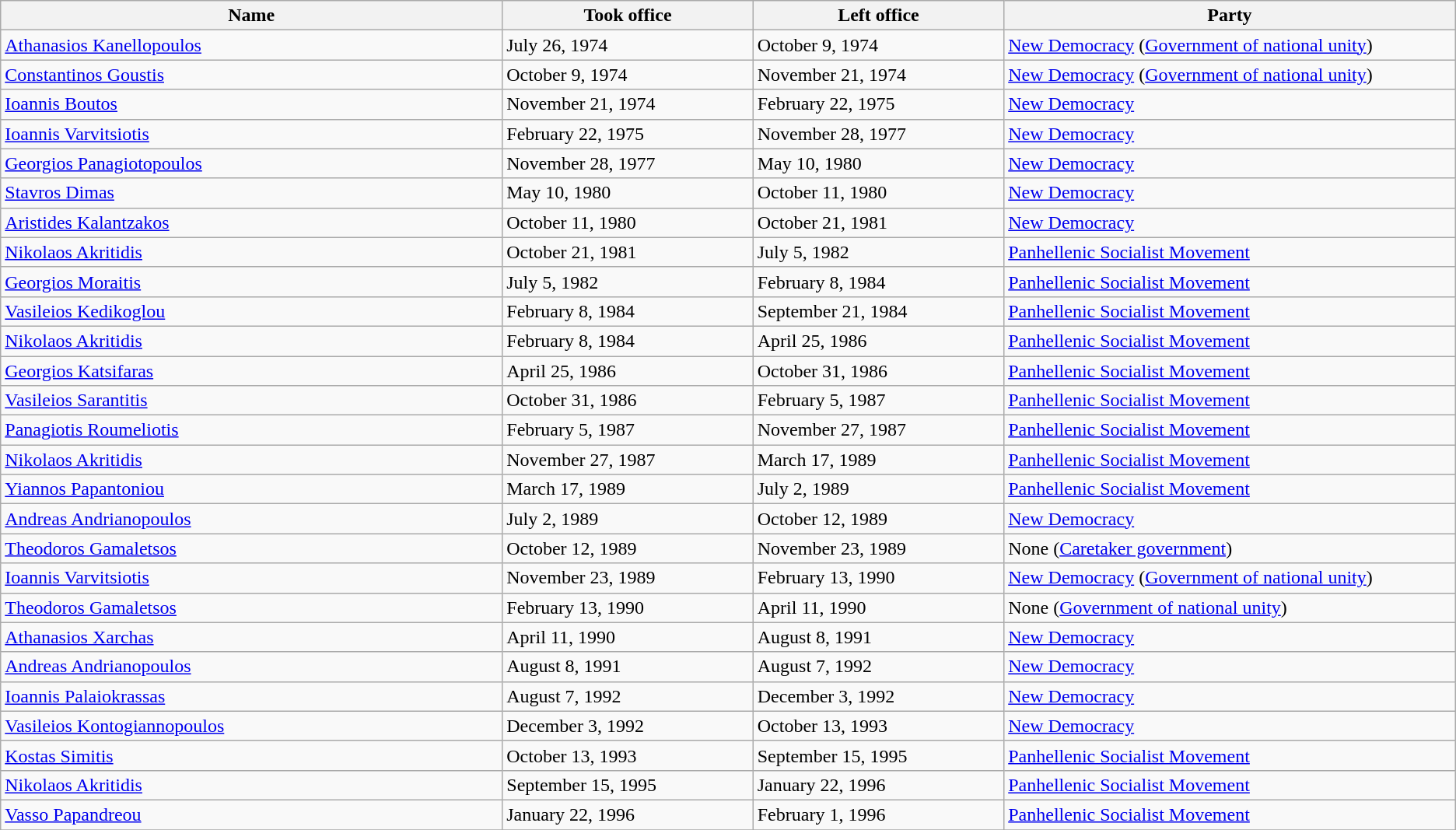<table class="wikitable">
<tr>
<th width="20%">Name</th>
<th width="10%">Took office</th>
<th width="10%">Left office</th>
<th width="18%">Party</th>
</tr>
<tr>
<td><a href='#'>Athanasios Kanellopoulos</a></td>
<td>July 26, 1974</td>
<td>October 9, 1974</td>
<td><a href='#'>New Democracy</a> (<a href='#'>Government of national unity</a>)</td>
</tr>
<tr>
<td><a href='#'>Constantinos Goustis</a></td>
<td>October 9, 1974</td>
<td>November 21, 1974</td>
<td><a href='#'>New Democracy</a> (<a href='#'>Government of national unity</a>)</td>
</tr>
<tr>
<td><a href='#'>Ioannis Boutos</a></td>
<td>November 21, 1974</td>
<td>February 22, 1975</td>
<td><a href='#'>New Democracy</a></td>
</tr>
<tr>
<td><a href='#'>Ioannis Varvitsiotis</a></td>
<td>February 22, 1975</td>
<td>November 28, 1977</td>
<td><a href='#'>New Democracy</a></td>
</tr>
<tr>
<td><a href='#'>Georgios Panagiotopoulos</a></td>
<td>November 28, 1977</td>
<td>May 10, 1980</td>
<td><a href='#'>New Democracy</a></td>
</tr>
<tr>
<td><a href='#'>Stavros Dimas</a></td>
<td>May 10, 1980</td>
<td>October 11, 1980</td>
<td><a href='#'>New Democracy</a></td>
</tr>
<tr>
<td><a href='#'>Aristides Kalantzakos</a></td>
<td>October 11, 1980</td>
<td>October 21, 1981</td>
<td><a href='#'>New Democracy</a></td>
</tr>
<tr>
<td><a href='#'>Nikolaos Akritidis</a></td>
<td>October 21, 1981</td>
<td>July 5, 1982</td>
<td><a href='#'>Panhellenic Socialist Movement</a></td>
</tr>
<tr>
<td><a href='#'>Georgios Moraitis</a></td>
<td>July 5, 1982</td>
<td>February 8, 1984</td>
<td><a href='#'>Panhellenic Socialist Movement</a></td>
</tr>
<tr>
<td><a href='#'>Vasileios Kedikoglou</a></td>
<td>February 8, 1984</td>
<td>September 21, 1984</td>
<td><a href='#'>Panhellenic Socialist Movement</a></td>
</tr>
<tr>
<td><a href='#'>Nikolaos Akritidis</a></td>
<td>February 8, 1984</td>
<td>April 25, 1986</td>
<td><a href='#'>Panhellenic Socialist Movement</a></td>
</tr>
<tr>
<td><a href='#'>Georgios Katsifaras</a></td>
<td>April 25, 1986</td>
<td>October 31, 1986</td>
<td><a href='#'>Panhellenic Socialist Movement</a></td>
</tr>
<tr>
<td><a href='#'>Vasileios Sarantitis</a></td>
<td>October 31, 1986</td>
<td>February 5, 1987</td>
<td><a href='#'>Panhellenic Socialist Movement</a></td>
</tr>
<tr>
<td><a href='#'>Panagiotis Roumeliotis</a></td>
<td>February 5, 1987</td>
<td>November 27, 1987</td>
<td><a href='#'>Panhellenic Socialist Movement</a></td>
</tr>
<tr>
<td><a href='#'>Nikolaos Akritidis</a></td>
<td>November 27, 1987</td>
<td>March 17, 1989</td>
<td><a href='#'>Panhellenic Socialist Movement</a></td>
</tr>
<tr>
<td><a href='#'>Yiannos Papantoniou</a></td>
<td>March 17, 1989</td>
<td>July 2, 1989</td>
<td><a href='#'>Panhellenic Socialist Movement</a></td>
</tr>
<tr>
<td><a href='#'>Andreas Andrianopoulos</a></td>
<td>July 2, 1989</td>
<td>October 12, 1989</td>
<td><a href='#'>New Democracy</a></td>
</tr>
<tr>
<td><a href='#'>Theodoros Gamaletsos</a></td>
<td>October 12, 1989</td>
<td>November 23, 1989</td>
<td>None (<a href='#'>Caretaker government</a>)</td>
</tr>
<tr>
<td><a href='#'>Ioannis Varvitsiotis</a></td>
<td>November 23, 1989</td>
<td>February 13, 1990</td>
<td><a href='#'>New Democracy</a> (<a href='#'>Government of national unity</a>)</td>
</tr>
<tr>
<td><a href='#'>Theodoros Gamaletsos</a></td>
<td>February 13, 1990</td>
<td>April 11, 1990</td>
<td>None (<a href='#'>Government of national unity</a>)</td>
</tr>
<tr>
<td><a href='#'>Athanasios Xarchas</a></td>
<td>April 11, 1990</td>
<td>August 8, 1991</td>
<td><a href='#'>New Democracy</a></td>
</tr>
<tr>
<td><a href='#'>Andreas Andrianopoulos</a></td>
<td>August 8, 1991</td>
<td>August 7, 1992</td>
<td><a href='#'>New Democracy</a></td>
</tr>
<tr>
<td><a href='#'>Ioannis Palaiokrassas</a></td>
<td>August 7, 1992</td>
<td>December 3, 1992</td>
<td><a href='#'>New Democracy</a></td>
</tr>
<tr>
<td><a href='#'>Vasileios Kontogiannopoulos</a></td>
<td>December 3, 1992</td>
<td>October 13, 1993</td>
<td><a href='#'>New Democracy</a></td>
</tr>
<tr>
<td><a href='#'>Kostas Simitis</a></td>
<td>October 13, 1993</td>
<td>September 15, 1995</td>
<td><a href='#'>Panhellenic Socialist Movement</a></td>
</tr>
<tr>
<td><a href='#'>Nikolaos Akritidis</a></td>
<td>September 15, 1995</td>
<td>January 22, 1996</td>
<td><a href='#'>Panhellenic Socialist Movement</a></td>
</tr>
<tr>
<td><a href='#'>Vasso Papandreou</a></td>
<td>January 22, 1996</td>
<td>February 1, 1996</td>
<td><a href='#'>Panhellenic Socialist Movement</a></td>
</tr>
<tr>
</tr>
</table>
